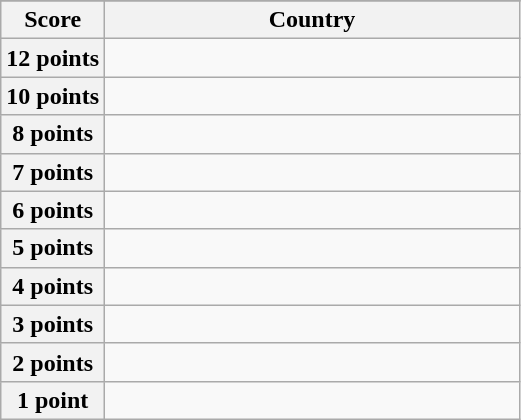<table class="wikitable">
<tr>
</tr>
<tr>
<th scope="col" width="20%">Score</th>
<th scope="col">Country</th>
</tr>
<tr>
<th scope="row">12 points</th>
<td></td>
</tr>
<tr>
<th scope="row">10 points</th>
<td></td>
</tr>
<tr>
<th scope="row">8 points</th>
<td></td>
</tr>
<tr>
<th scope="row">7 points</th>
<td></td>
</tr>
<tr>
<th scope="row">6 points</th>
<td></td>
</tr>
<tr>
<th scope="row">5 points</th>
<td></td>
</tr>
<tr>
<th scope="row">4 points</th>
<td></td>
</tr>
<tr>
<th scope="row">3 points</th>
<td></td>
</tr>
<tr>
<th scope="row">2 points</th>
<td></td>
</tr>
<tr>
<th scope="row">1 point</th>
<td></td>
</tr>
</table>
